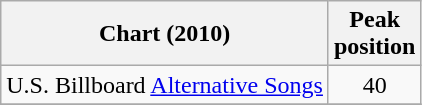<table class="wikitable sortable">
<tr>
<th>Chart (2010)</th>
<th>Peak<br>position</th>
</tr>
<tr>
<td>U.S. Billboard <a href='#'>Alternative Songs</a></td>
<td style="text-align:center;">40</td>
</tr>
<tr>
</tr>
</table>
